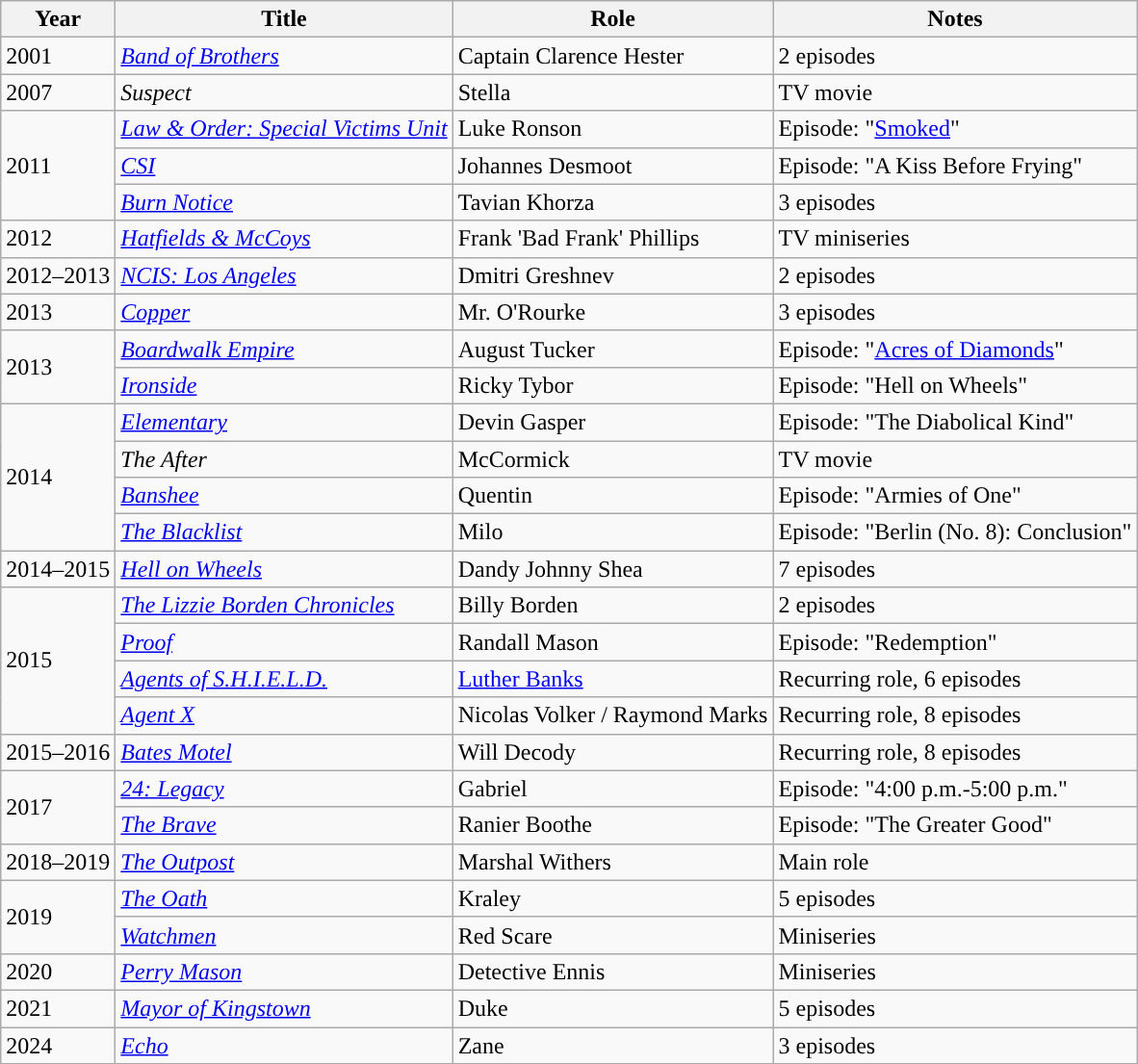<table class="wikitable">
<tr>
<th>Year</th>
<th>Title</th>
<th>Role</th>
<th>Notes</th>
</tr>
<tr>
<td>2001</td>
<td><em><a href='#'>Band of Brothers</a></em></td>
<td>Captain Clarence Hester</td>
<td>2 episodes</td>
</tr>
<tr>
<td>2007</td>
<td><em>Suspect</em></td>
<td>Stella</td>
<td>TV movie</td>
</tr>
<tr>
<td rowspan="3">2011</td>
<td><em><a href='#'>Law & Order: Special Victims Unit</a></em></td>
<td>Luke Ronson</td>
<td>Episode: "<a href='#'>Smoked</a>"</td>
</tr>
<tr>
<td><em><a href='#'>CSI</a></em></td>
<td>Johannes Desmoot</td>
<td>Episode: "A Kiss Before Frying"</td>
</tr>
<tr>
<td><em><a href='#'>Burn Notice</a></em></td>
<td>Tavian Khorza</td>
<td>3 episodes</td>
</tr>
<tr>
<td>2012</td>
<td><em><a href='#'>Hatfields & McCoys</a></em></td>
<td>Frank 'Bad Frank' Phillips</td>
<td>TV miniseries</td>
</tr>
<tr>
<td>2012–2013</td>
<td><em><a href='#'>NCIS: Los Angeles</a></em></td>
<td>Dmitri Greshnev</td>
<td>2 episodes</td>
</tr>
<tr>
<td>2013</td>
<td><em><a href='#'>Copper</a></em></td>
<td>Mr. O'Rourke</td>
<td>3 episodes</td>
</tr>
<tr>
<td rowspan="2">2013</td>
<td><em><a href='#'>Boardwalk Empire</a></em></td>
<td>August Tucker</td>
<td>Episode: "<a href='#'>Acres of Diamonds</a>"</td>
</tr>
<tr>
<td><em><a href='#'>Ironside</a></em></td>
<td>Ricky Tybor</td>
<td>Episode: "Hell on Wheels"</td>
</tr>
<tr>
<td rowspan="4">2014</td>
<td><em><a href='#'>Elementary</a></em></td>
<td>Devin Gasper</td>
<td>Episode: "The Diabolical Kind"</td>
</tr>
<tr>
<td><em>The After</em></td>
<td>McCormick</td>
<td>TV movie</td>
</tr>
<tr>
<td><em><a href='#'>Banshee</a></em></td>
<td>Quentin</td>
<td>Episode: "Armies of One"</td>
</tr>
<tr>
<td><em><a href='#'>The Blacklist</a></em></td>
<td>Milo</td>
<td>Episode: "Berlin (No. 8): Conclusion"</td>
</tr>
<tr>
<td>2014–2015</td>
<td><em><a href='#'>Hell on Wheels</a></em></td>
<td>Dandy Johnny Shea</td>
<td>7 episodes</td>
</tr>
<tr>
<td rowspan="4">2015</td>
<td><em><a href='#'>The Lizzie Borden Chronicles</a></em></td>
<td>Billy Borden</td>
<td>2 episodes</td>
</tr>
<tr>
<td><em><a href='#'>Proof</a></em></td>
<td>Randall Mason</td>
<td>Episode: "Redemption"</td>
</tr>
<tr>
<td><em><a href='#'>Agents of S.H.I.E.L.D.</a></em></td>
<td><a href='#'>Luther Banks</a></td>
<td>Recurring role, 6 episodes</td>
</tr>
<tr>
<td><em><a href='#'>Agent X</a></em></td>
<td>Nicolas Volker / Raymond Marks</td>
<td>Recurring role, 8 episodes</td>
</tr>
<tr>
<td>2015–2016</td>
<td><em><a href='#'>Bates Motel</a></em></td>
<td>Will Decody</td>
<td>Recurring role, 8 episodes</td>
</tr>
<tr>
<td rowspan="2">2017</td>
<td><em><a href='#'>24: Legacy</a></em></td>
<td>Gabriel</td>
<td>Episode: "4:00 p.m.-5:00 p.m."</td>
</tr>
<tr>
<td><em><a href='#'>The Brave</a></em></td>
<td>Ranier Boothe</td>
<td>Episode: "The Greater Good"</td>
</tr>
<tr>
<td>2018–2019</td>
<td><em><a href='#'>The Outpost</a></em></td>
<td>Marshal Withers</td>
<td>Main role</td>
</tr>
<tr>
<td rowspan="2">2019</td>
<td><em><a href='#'>The Oath</a></em></td>
<td>Kraley</td>
<td>5 episodes</td>
</tr>
<tr>
<td><em><a href='#'>Watchmen</a></em></td>
<td>Red Scare</td>
<td>Miniseries</td>
</tr>
<tr>
<td>2020</td>
<td><em><a href='#'>Perry Mason</a></em></td>
<td>Detective Ennis</td>
<td>Miniseries</td>
</tr>
<tr>
<td>2021</td>
<td><em><a href='#'>Mayor of Kingstown</a></em></td>
<td>Duke</td>
<td>5 episodes</td>
</tr>
<tr>
<td>2024</td>
<td><em><a href='#'>Echo</a></em></td>
<td>Zane</td>
<td>3 episodes</td>
</tr>
</table>
